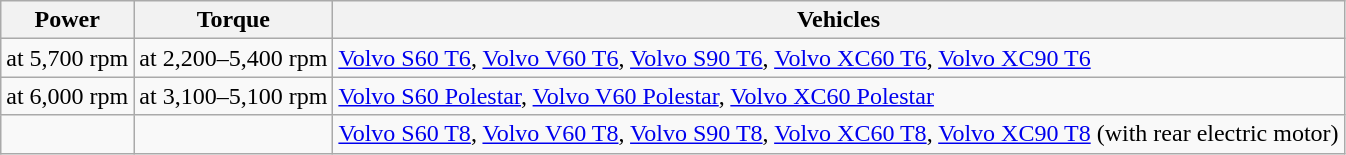<table class="wikitable">
<tr>
<th>Power</th>
<th>Torque</th>
<th>Vehicles</th>
</tr>
<tr>
<td> at 5,700 rpm</td>
<td> at 2,200–5,400 rpm</td>
<td><a href='#'>Volvo S60 T6</a>, <a href='#'>Volvo V60 T6</a>, <a href='#'>Volvo S90 T6</a>, <a href='#'>Volvo XC60 T6</a>, <a href='#'>Volvo XC90 T6</a></td>
</tr>
<tr>
<td> at 6,000 rpm</td>
<td> at 3,100–5,100 rpm</td>
<td><a href='#'>Volvo S60 Polestar</a>, <a href='#'>Volvo V60 Polestar</a>, <a href='#'>Volvo XC60 Polestar</a></td>
</tr>
<tr>
<td></td>
<td></td>
<td><a href='#'>Volvo S60 T8</a>, <a href='#'>Volvo V60 T8</a>, <a href='#'>Volvo S90 T8</a>, <a href='#'>Volvo XC60 T8</a>, <a href='#'>Volvo XC90 T8</a> (with rear electric motor)</td>
</tr>
</table>
